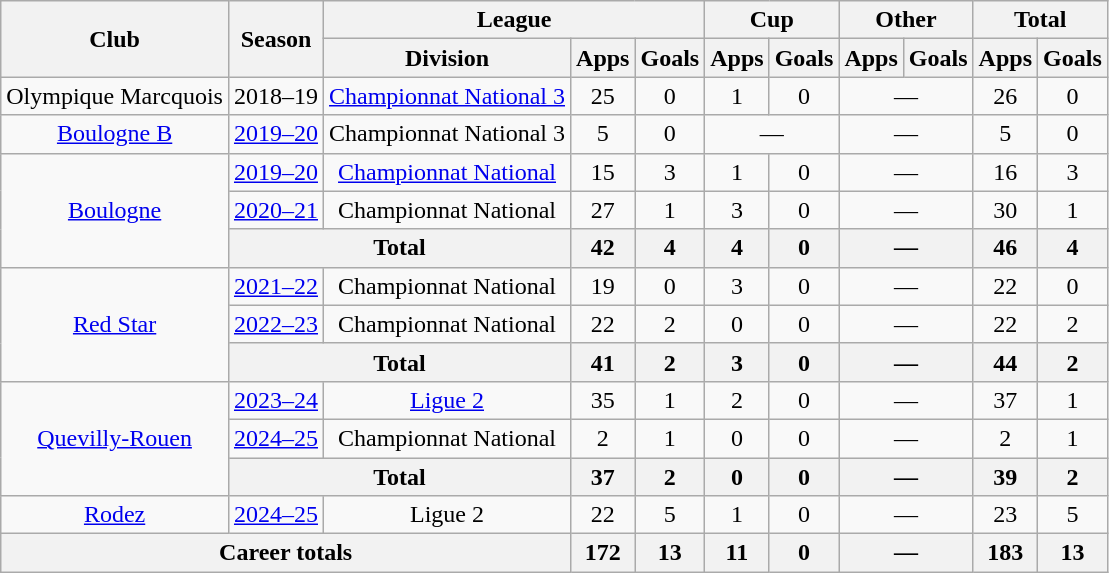<table class="wikitable" style="text-align:center">
<tr>
<th rowspan="2">Club</th>
<th rowspan="2">Season</th>
<th colspan="3">League</th>
<th colspan="2">Cup</th>
<th colspan="2">Other</th>
<th colspan="2">Total</th>
</tr>
<tr>
<th>Division</th>
<th>Apps</th>
<th>Goals</th>
<th>Apps</th>
<th>Goals</th>
<th>Apps</th>
<th>Goals</th>
<th>Apps</th>
<th>Goals</th>
</tr>
<tr>
<td>Olympique Marcquois</td>
<td>2018–19</td>
<td><a href='#'>Championnat National 3</a></td>
<td>25</td>
<td>0</td>
<td>1</td>
<td>0</td>
<td colspan="2">—</td>
<td>26</td>
<td>0</td>
</tr>
<tr>
<td><a href='#'>Boulogne B</a></td>
<td><a href='#'>2019–20</a></td>
<td>Championnat National 3</td>
<td>5</td>
<td>0</td>
<td colspan="2">—</td>
<td colspan="2">—</td>
<td>5</td>
<td>0</td>
</tr>
<tr>
<td rowspan="3"><a href='#'>Boulogne</a></td>
<td><a href='#'>2019–20</a></td>
<td><a href='#'>Championnat National</a></td>
<td>15</td>
<td>3</td>
<td>1</td>
<td>0</td>
<td colspan="2">—</td>
<td>16</td>
<td>3</td>
</tr>
<tr>
<td><a href='#'>2020–21</a></td>
<td>Championnat National</td>
<td>27</td>
<td>1</td>
<td>3</td>
<td>0</td>
<td colspan="2">—</td>
<td>30</td>
<td>1</td>
</tr>
<tr>
<th colspan="2">Total</th>
<th>42</th>
<th>4</th>
<th>4</th>
<th>0</th>
<th colspan="2">—</th>
<th>46</th>
<th>4</th>
</tr>
<tr>
<td rowspan="3"><a href='#'>Red Star</a></td>
<td><a href='#'>2021–22</a></td>
<td>Championnat National</td>
<td>19</td>
<td>0</td>
<td>3</td>
<td>0</td>
<td colspan="2">—</td>
<td>22</td>
<td>0</td>
</tr>
<tr>
<td><a href='#'>2022–23</a></td>
<td>Championnat National</td>
<td>22</td>
<td>2</td>
<td>0</td>
<td>0</td>
<td colspan="2">—</td>
<td>22</td>
<td>2</td>
</tr>
<tr>
<th colspan="2">Total</th>
<th>41</th>
<th>2</th>
<th>3</th>
<th>0</th>
<th colspan="2">—</th>
<th>44</th>
<th>2</th>
</tr>
<tr>
<td rowspan="3"><a href='#'>Quevilly-Rouen</a></td>
<td><a href='#'>2023–24</a></td>
<td><a href='#'>Ligue 2</a></td>
<td>35</td>
<td>1</td>
<td>2</td>
<td>0</td>
<td colspan="2">—</td>
<td>37</td>
<td>1</td>
</tr>
<tr>
<td><a href='#'>2024–25</a></td>
<td>Championnat National</td>
<td>2</td>
<td>1</td>
<td>0</td>
<td>0</td>
<td colspan="2">—</td>
<td>2</td>
<td>1</td>
</tr>
<tr>
<th colspan="2">Total</th>
<th>37</th>
<th>2</th>
<th>0</th>
<th>0</th>
<th colspan="2">—</th>
<th>39</th>
<th>2</th>
</tr>
<tr>
<td><a href='#'>Rodez</a></td>
<td><a href='#'>2024–25</a></td>
<td>Ligue 2</td>
<td>22</td>
<td>5</td>
<td>1</td>
<td>0</td>
<td colspan="2">—</td>
<td>23</td>
<td>5</td>
</tr>
<tr>
<th colspan="3">Career totals</th>
<th>172</th>
<th>13</th>
<th>11</th>
<th>0</th>
<th colspan="2">—</th>
<th>183</th>
<th>13</th>
</tr>
</table>
